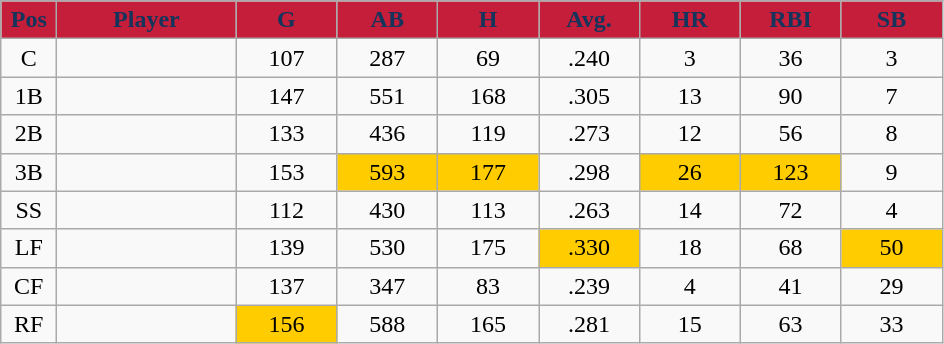<table class="wikitable sortable">
<tr>
<th style="background:#C41E3A;color:#14345B;" width="5%">Pos</th>
<th style="background:#C41E3A;color:#14345B;" width="16%">Player</th>
<th style="background:#C41E3A;color:#14345B;" width="9%">G</th>
<th style="background:#C41E3A;color:#14345B;" width="9%">AB</th>
<th style="background:#C41E3A;color:#14345B;" width="9%">H</th>
<th style="background:#C41E3A;color:#14345B;" width="9%">Avg.</th>
<th style="background:#C41E3A;color:#14345B;" width="9%">HR</th>
<th style="background:#C41E3A;color:#14345B;" width="9%">RBI</th>
<th style="background:#C41E3A;color:#14345B;" width="9%">SB</th>
</tr>
<tr align="center">
<td>C</td>
<td></td>
<td>107</td>
<td>287</td>
<td>69</td>
<td>.240</td>
<td>3</td>
<td>36</td>
<td>3</td>
</tr>
<tr align="center">
<td>1B</td>
<td></td>
<td>147</td>
<td>551</td>
<td>168</td>
<td>.305</td>
<td>13</td>
<td>90</td>
<td>7</td>
</tr>
<tr align="center">
<td>2B</td>
<td></td>
<td>133</td>
<td>436</td>
<td>119</td>
<td>.273</td>
<td>12</td>
<td>56</td>
<td>8</td>
</tr>
<tr align="center">
<td>3B</td>
<td></td>
<td>153</td>
<td bgcolor="FFCC00">593</td>
<td bgcolor="FFCC00">177</td>
<td>.298</td>
<td bgcolor="FFCC00">26</td>
<td bgcolor="FFCC00">123</td>
<td>9</td>
</tr>
<tr align="center">
<td>SS</td>
<td></td>
<td>112</td>
<td>430</td>
<td>113</td>
<td>.263</td>
<td>14</td>
<td>72</td>
<td>4</td>
</tr>
<tr align="center">
<td>LF</td>
<td></td>
<td>139</td>
<td>530</td>
<td>175</td>
<td bgcolor="FFCC00">.330</td>
<td>18</td>
<td>68</td>
<td bgcolor="FFCC00">50</td>
</tr>
<tr align="center">
<td>CF</td>
<td></td>
<td>137</td>
<td>347</td>
<td>83</td>
<td>.239</td>
<td>4</td>
<td>41</td>
<td>29</td>
</tr>
<tr align="center">
<td>RF</td>
<td></td>
<td bgcolor="FFCC00">156</td>
<td>588</td>
<td>165</td>
<td>.281</td>
<td>15</td>
<td>63</td>
<td>33</td>
</tr>
</table>
